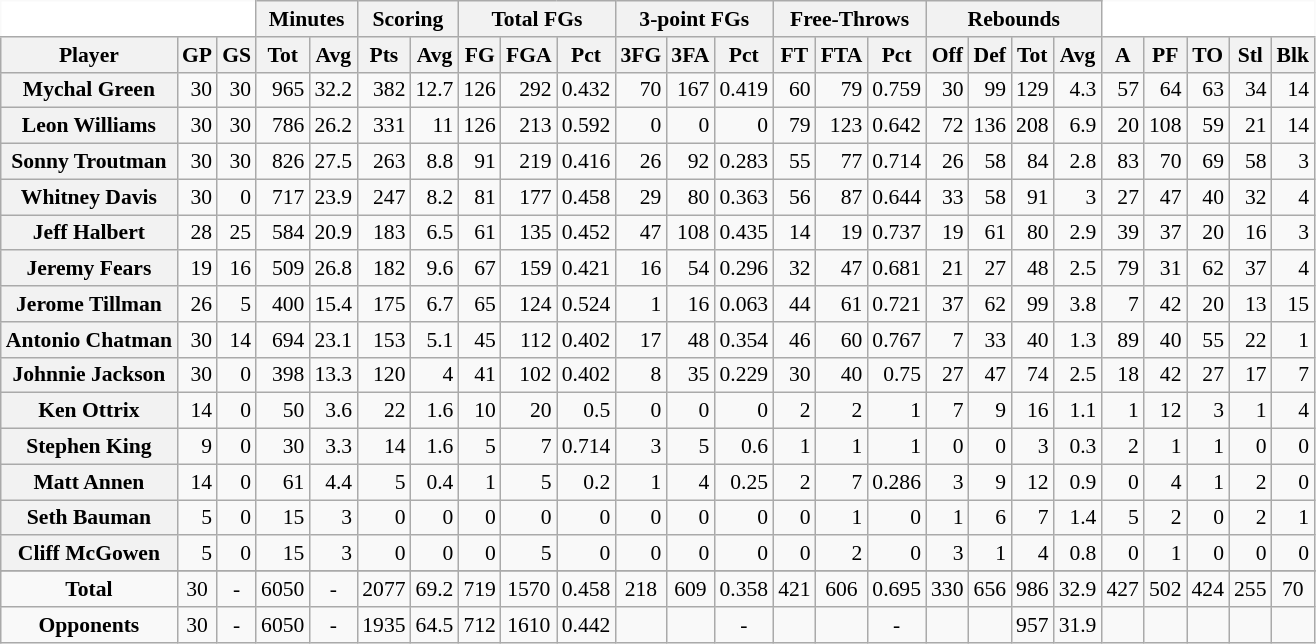<table class="wikitable sortable" border="1" style="font-size:90%;">
<tr>
<th colspan="3" style="border-top-style:hidden; border-left-style:hidden; background: white;"></th>
<th colspan="2" style=>Minutes</th>
<th colspan="2" style=>Scoring</th>
<th colspan="3" style=>Total FGs</th>
<th colspan="3" style=>3-point FGs</th>
<th colspan="3" style=>Free-Throws</th>
<th colspan="4" style=>Rebounds</th>
<th colspan="5" style="border-top-style:hidden; border-right-style:hidden; background: white;"></th>
</tr>
<tr>
<th scope="col" style=>Player</th>
<th scope="col" style=>GP</th>
<th scope="col" style=>GS</th>
<th scope="col" style=>Tot</th>
<th scope="col" style=>Avg</th>
<th scope="col" style=>Pts</th>
<th scope="col" style=>Avg</th>
<th scope="col" style=>FG</th>
<th scope="col" style=>FGA</th>
<th scope="col" style=>Pct</th>
<th scope="col" style=>3FG</th>
<th scope="col" style=>3FA</th>
<th scope="col" style=>Pct</th>
<th scope="col" style=>FT</th>
<th scope="col" style=>FTA</th>
<th scope="col" style=>Pct</th>
<th scope="col" style=>Off</th>
<th scope="col" style=>Def</th>
<th scope="col" style=>Tot</th>
<th scope="col" style=>Avg</th>
<th scope="col" style=>A</th>
<th scope="col" style=>PF</th>
<th scope="col" style=>TO</th>
<th scope="col" style=>Stl</th>
<th scope="col" style=>Blk</th>
</tr>
<tr>
<th>Mychal Green</th>
<td align="right">30</td>
<td align="right">30</td>
<td align="right">965</td>
<td align="right">32.2</td>
<td align="right">382</td>
<td align="right">12.7</td>
<td align="right">126</td>
<td align="right">292</td>
<td align="right">0.432</td>
<td align="right">70</td>
<td align="right">167</td>
<td align="right">0.419</td>
<td align="right">60</td>
<td align="right">79</td>
<td align="right">0.759</td>
<td align="right">30</td>
<td align="right">99</td>
<td align="right">129</td>
<td align="right">4.3</td>
<td align="right">57</td>
<td align="right">64</td>
<td align="right">63</td>
<td align="right">34</td>
<td align="right">14</td>
</tr>
<tr>
<th>Leon Williams</th>
<td align="right">30</td>
<td align="right">30</td>
<td align="right">786</td>
<td align="right">26.2</td>
<td align="right">331</td>
<td align="right">11</td>
<td align="right">126</td>
<td align="right">213</td>
<td align="right">0.592</td>
<td align="right">0</td>
<td align="right">0</td>
<td align="right">0</td>
<td align="right">79</td>
<td align="right">123</td>
<td align="right">0.642</td>
<td align="right">72</td>
<td align="right">136</td>
<td align="right">208</td>
<td align="right">6.9</td>
<td align="right">20</td>
<td align="right">108</td>
<td align="right">59</td>
<td align="right">21</td>
<td align="right">14</td>
</tr>
<tr>
<th>Sonny Troutman</th>
<td align="right">30</td>
<td align="right">30</td>
<td align="right">826</td>
<td align="right">27.5</td>
<td align="right">263</td>
<td align="right">8.8</td>
<td align="right">91</td>
<td align="right">219</td>
<td align="right">0.416</td>
<td align="right">26</td>
<td align="right">92</td>
<td align="right">0.283</td>
<td align="right">55</td>
<td align="right">77</td>
<td align="right">0.714</td>
<td align="right">26</td>
<td align="right">58</td>
<td align="right">84</td>
<td align="right">2.8</td>
<td align="right">83</td>
<td align="right">70</td>
<td align="right">69</td>
<td align="right">58</td>
<td align="right">3</td>
</tr>
<tr>
<th>Whitney Davis</th>
<td align="right">30</td>
<td align="right">0</td>
<td align="right">717</td>
<td align="right">23.9</td>
<td align="right">247</td>
<td align="right">8.2</td>
<td align="right">81</td>
<td align="right">177</td>
<td align="right">0.458</td>
<td align="right">29</td>
<td align="right">80</td>
<td align="right">0.363</td>
<td align="right">56</td>
<td align="right">87</td>
<td align="right">0.644</td>
<td align="right">33</td>
<td align="right">58</td>
<td align="right">91</td>
<td align="right">3</td>
<td align="right">27</td>
<td align="right">47</td>
<td align="right">40</td>
<td align="right">32</td>
<td align="right">4</td>
</tr>
<tr>
<th>Jeff Halbert</th>
<td align="right">28</td>
<td align="right">25</td>
<td align="right">584</td>
<td align="right">20.9</td>
<td align="right">183</td>
<td align="right">6.5</td>
<td align="right">61</td>
<td align="right">135</td>
<td align="right">0.452</td>
<td align="right">47</td>
<td align="right">108</td>
<td align="right">0.435</td>
<td align="right">14</td>
<td align="right">19</td>
<td align="right">0.737</td>
<td align="right">19</td>
<td align="right">61</td>
<td align="right">80</td>
<td align="right">2.9</td>
<td align="right">39</td>
<td align="right">37</td>
<td align="right">20</td>
<td align="right">16</td>
<td align="right">3</td>
</tr>
<tr>
<th>Jeremy Fears</th>
<td align="right">19</td>
<td align="right">16</td>
<td align="right">509</td>
<td align="right">26.8</td>
<td align="right">182</td>
<td align="right">9.6</td>
<td align="right">67</td>
<td align="right">159</td>
<td align="right">0.421</td>
<td align="right">16</td>
<td align="right">54</td>
<td align="right">0.296</td>
<td align="right">32</td>
<td align="right">47</td>
<td align="right">0.681</td>
<td align="right">21</td>
<td align="right">27</td>
<td align="right">48</td>
<td align="right">2.5</td>
<td align="right">79</td>
<td align="right">31</td>
<td align="right">62</td>
<td align="right">37</td>
<td align="right">4</td>
</tr>
<tr>
<th>Jerome Tillman</th>
<td align="right">26</td>
<td align="right">5</td>
<td align="right">400</td>
<td align="right">15.4</td>
<td align="right">175</td>
<td align="right">6.7</td>
<td align="right">65</td>
<td align="right">124</td>
<td align="right">0.524</td>
<td align="right">1</td>
<td align="right">16</td>
<td align="right">0.063</td>
<td align="right">44</td>
<td align="right">61</td>
<td align="right">0.721</td>
<td align="right">37</td>
<td align="right">62</td>
<td align="right">99</td>
<td align="right">3.8</td>
<td align="right">7</td>
<td align="right">42</td>
<td align="right">20</td>
<td align="right">13</td>
<td align="right">15</td>
</tr>
<tr>
<th>Antonio Chatman</th>
<td align="right">30</td>
<td align="right">14</td>
<td align="right">694</td>
<td align="right">23.1</td>
<td align="right">153</td>
<td align="right">5.1</td>
<td align="right">45</td>
<td align="right">112</td>
<td align="right">0.402</td>
<td align="right">17</td>
<td align="right">48</td>
<td align="right">0.354</td>
<td align="right">46</td>
<td align="right">60</td>
<td align="right">0.767</td>
<td align="right">7</td>
<td align="right">33</td>
<td align="right">40</td>
<td align="right">1.3</td>
<td align="right">89</td>
<td align="right">40</td>
<td align="right">55</td>
<td align="right">22</td>
<td align="right">1</td>
</tr>
<tr>
<th>Johnnie Jackson</th>
<td align="right">30</td>
<td align="right">0</td>
<td align="right">398</td>
<td align="right">13.3</td>
<td align="right">120</td>
<td align="right">4</td>
<td align="right">41</td>
<td align="right">102</td>
<td align="right">0.402</td>
<td align="right">8</td>
<td align="right">35</td>
<td align="right">0.229</td>
<td align="right">30</td>
<td align="right">40</td>
<td align="right">0.75</td>
<td align="right">27</td>
<td align="right">47</td>
<td align="right">74</td>
<td align="right">2.5</td>
<td align="right">18</td>
<td align="right">42</td>
<td align="right">27</td>
<td align="right">17</td>
<td align="right">7</td>
</tr>
<tr>
<th>Ken Ottrix</th>
<td align="right">14</td>
<td align="right">0</td>
<td align="right">50</td>
<td align="right">3.6</td>
<td align="right">22</td>
<td align="right">1.6</td>
<td align="right">10</td>
<td align="right">20</td>
<td align="right">0.5</td>
<td align="right">0</td>
<td align="right">0</td>
<td align="right">0</td>
<td align="right">2</td>
<td align="right">2</td>
<td align="right">1</td>
<td align="right">7</td>
<td align="right">9</td>
<td align="right">16</td>
<td align="right">1.1</td>
<td align="right">1</td>
<td align="right">12</td>
<td align="right">3</td>
<td align="right">1</td>
<td align="right">4</td>
</tr>
<tr>
<th>Stephen King</th>
<td align="right">9</td>
<td align="right">0</td>
<td align="right">30</td>
<td align="right">3.3</td>
<td align="right">14</td>
<td align="right">1.6</td>
<td align="right">5</td>
<td align="right">7</td>
<td align="right">0.714</td>
<td align="right">3</td>
<td align="right">5</td>
<td align="right">0.6</td>
<td align="right">1</td>
<td align="right">1</td>
<td align="right">1</td>
<td align="right">0</td>
<td align="right">0</td>
<td align="right">3</td>
<td align="right">0.3</td>
<td align="right">2</td>
<td align="right">1</td>
<td align="right">1</td>
<td align="right">0</td>
<td align="right">0</td>
</tr>
<tr>
<th>Matt Annen</th>
<td align="right">14</td>
<td align="right">0</td>
<td align="right">61</td>
<td align="right">4.4</td>
<td align="right">5</td>
<td align="right">0.4</td>
<td align="right">1</td>
<td align="right">5</td>
<td align="right">0.2</td>
<td align="right">1</td>
<td align="right">4</td>
<td align="right">0.25</td>
<td align="right">2</td>
<td align="right">7</td>
<td align="right">0.286</td>
<td align="right">3</td>
<td align="right">9</td>
<td align="right">12</td>
<td align="right">0.9</td>
<td align="right">0</td>
<td align="right">4</td>
<td align="right">1</td>
<td align="right">2</td>
<td align="right">0</td>
</tr>
<tr>
<th>Seth Bauman</th>
<td align="right">5</td>
<td align="right">0</td>
<td align="right">15</td>
<td align="right">3</td>
<td align="right">0</td>
<td align="right">0</td>
<td align="right">0</td>
<td align="right">0</td>
<td align="right">0</td>
<td align="right">0</td>
<td align="right">0</td>
<td align="right">0</td>
<td align="right">0</td>
<td align="right">1</td>
<td align="right">0</td>
<td align="right">1</td>
<td align="right">6</td>
<td align="right">7</td>
<td align="right">1.4</td>
<td align="right">5</td>
<td align="right">2</td>
<td align="right">0</td>
<td align="right">2</td>
<td align="right">1</td>
</tr>
<tr>
<th>Cliff McGowen</th>
<td align="right">5</td>
<td align="right">0</td>
<td align="right">15</td>
<td align="right">3</td>
<td align="right">0</td>
<td align="right">0</td>
<td align="right">0</td>
<td align="right">5</td>
<td align="right">0</td>
<td align="right">0</td>
<td align="right">0</td>
<td align="right">0</td>
<td align="right">0</td>
<td align="right">2</td>
<td align="right">0</td>
<td align="right">3</td>
<td align="right">1</td>
<td align="right">4</td>
<td align="right">0.8</td>
<td align="right">0</td>
<td align="right">1</td>
<td align="right">0</td>
<td align="right">0</td>
<td align="right">0</td>
</tr>
<tr>
</tr>
<tr class="sortbottom">
<td align="center" style=><strong>Total</strong></td>
<td align="center" style=>30</td>
<td align="center" style=>-</td>
<td align="center" style=>6050</td>
<td align="center" style=>-</td>
<td align="center" style=>2077</td>
<td align="center" style=>69.2</td>
<td align="center" style=>719</td>
<td align="center" style=>1570</td>
<td align="center" style=>0.458</td>
<td align="center" style=>218</td>
<td align="center" style=>609</td>
<td align="center" style=>0.358</td>
<td align="center" style=>421</td>
<td align="center" style=>606</td>
<td align="center" style=>0.695</td>
<td align="center" style=>330</td>
<td align="center" style=>656</td>
<td align="center" style=>986</td>
<td align="center" style=>32.9</td>
<td align="center" style=>427</td>
<td align="center" style=>502</td>
<td align="center" style=>424</td>
<td align="center" style=>255</td>
<td align="center" style=>70</td>
</tr>
<tr class="sortbottom">
<td align="center"><strong>Opponents</strong></td>
<td align="center">30</td>
<td align="center">-</td>
<td align="center">6050</td>
<td align="center">-</td>
<td align="center">1935</td>
<td align="center">64.5</td>
<td align="center">712</td>
<td align="center">1610</td>
<td align="center">0.442</td>
<td align="center"></td>
<td align="center"></td>
<td align="center">-</td>
<td align="center"></td>
<td align="center"></td>
<td align="center">-</td>
<td align="center"></td>
<td align="center"></td>
<td align="center">957</td>
<td align="center">31.9</td>
<td align="center"></td>
<td align="center"></td>
<td align="center"></td>
<td align="center"></td>
<td align="center"></td>
</tr>
</table>
